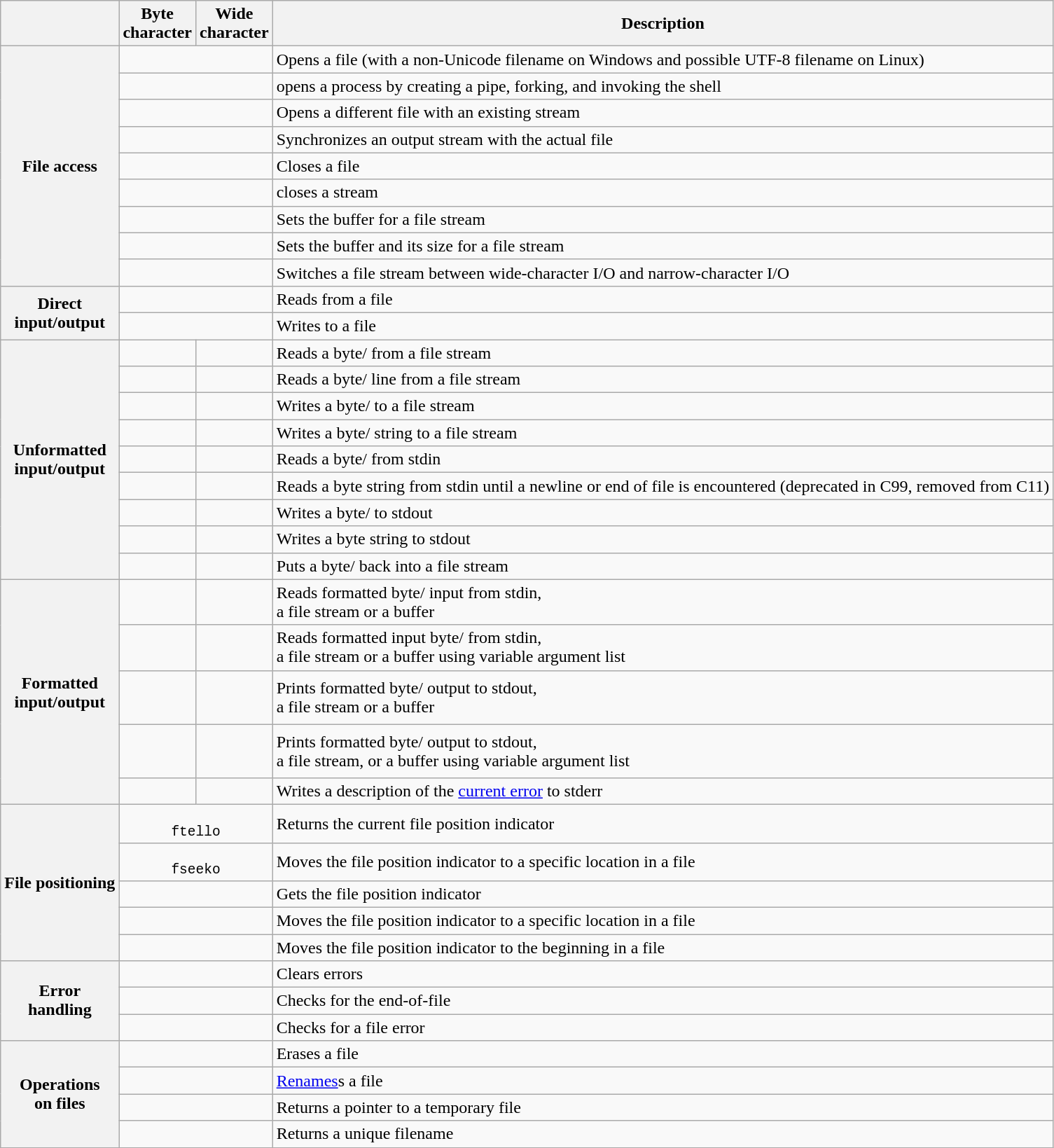<table class="wikitable">
<tr>
<th></th>
<th>Byte<br>character</th>
<th>Wide<br>character</th>
<th>Description</th>
</tr>
<tr>
<th rowspan=9>File access</th>
<td colspan=2 style="text-align:center;font-family:monospace"></td>
<td>Opens a file (with a non-Unicode filename on Windows and possible UTF-8 filename on Linux)</td>
</tr>
<tr>
<td colspan=2 style="text-align:center;font-family:monospace"></td>
<td>opens a process by creating a pipe, forking, and invoking the shell</td>
</tr>
<tr>
<td colspan=2 style="text-align:center;font-family:monospace"></td>
<td>Opens a different file with an existing stream</td>
</tr>
<tr>
<td colspan=2 style="text-align:center;font-family:monospace"></td>
<td>Synchronizes an output stream with the actual file</td>
</tr>
<tr>
<td colspan=2 style="text-align:center;font-family:monospace"></td>
<td>Closes a file</td>
</tr>
<tr>
<td colspan=2 style="text-align:center;font-family:monospace"></td>
<td>closes a stream</td>
</tr>
<tr>
<td colspan=2 style="text-align:center;font-family:monospace"></td>
<td>Sets the buffer for a file stream</td>
</tr>
<tr>
<td colspan=2 style="text-align:center;font-family:monospace"></td>
<td>Sets the buffer and its size for a file stream</td>
</tr>
<tr>
<td colspan=2 style="text-align:center;font-family:monospace"></td>
<td>Switches a file stream between wide-character I/O and narrow-character I/O</td>
</tr>
<tr>
<th rowspan=2>Direct <br> input/output</th>
<td colspan=2 style="text-align:center;font-family:monospace"></td>
<td>Reads from a file</td>
</tr>
<tr>
<td colspan=2 style="text-align:center;font-family:monospace"></td>
<td>Writes to a file</td>
</tr>
<tr>
<th rowspan=9>Unformatted <br> input/output</th>
<td style="font-family:monospace"><br></td>
<td style="font-family:monospace"><br></td>
<td>Reads a byte/ from a file stream</td>
</tr>
<tr>
<td style="font-family:monospace"></td>
<td style="font-family:monospace"></td>
<td>Reads a byte/ line from a file stream</td>
</tr>
<tr>
<td style="font-family:monospace"><br></td>
<td style="font-family:monospace"><br></td>
<td>Writes a byte/ to a file stream</td>
</tr>
<tr>
<td style="font-family:monospace"></td>
<td style="font-family:monospace"></td>
<td>Writes a byte/ string to a file stream</td>
</tr>
<tr>
<td style="font-family:monospace"></td>
<td style="font-family:monospace"></td>
<td>Reads a byte/ from stdin</td>
</tr>
<tr>
<td style="font-family:monospace"><s></s></td>
<td></td>
<td>Reads a byte string from stdin until a newline or end of file is encountered (deprecated in C99, removed from C11)</td>
</tr>
<tr>
<td style="font-family:monospace"></td>
<td style="font-family:monospace"></td>
<td>Writes a byte/ to stdout</td>
</tr>
<tr>
<td style="font-family:monospace"></td>
<td></td>
<td>Writes a byte string to stdout</td>
</tr>
<tr>
<td style="font-family:monospace"></td>
<td style="font-family:monospace"></td>
<td>Puts a byte/ back into a file stream</td>
</tr>
<tr>
<th rowspan=5>Formatted <br> input/output</th>
<td style="font-family:monospace"><br><br></td>
<td style="font-family:monospace"><br><br></td>
<td>Reads formatted byte/ input from stdin,<br>a file stream or a buffer</td>
</tr>
<tr>
<td style="font-family:monospace"><br><br></td>
<td style="font-family:monospace"><br><br></td>
<td>Reads formatted input byte/ from stdin,<br>a file stream or a buffer using variable argument list</td>
</tr>
<tr>
<td style="font-family:monospace"><br><br><br></td>
<td style="font-family:monospace"><br><br></td>
<td>Prints formatted byte/ output to stdout,<br>a file stream or a buffer</td>
</tr>
<tr>
<td style="font-family:monospace"><br><br><br></td>
<td style="font-family:monospace"><br><br></td>
<td>Prints formatted byte/ output to stdout,<br>a file stream, or a buffer using variable argument list</td>
</tr>
<tr>
<td style="font-family:monospace"></td>
<td></td>
<td>Writes a description of the <a href='#'>current error</a> to stderr</td>
</tr>
<tr>
<th rowspan=5>File positioning</th>
<td colspan=2 style="text-align:center;font-family:monospace"><br>ftello</td>
<td>Returns the current file position indicator</td>
</tr>
<tr>
<td colspan=2 style="text-align:center;font-family:monospace"><br>fseeko</td>
<td>Moves the file position indicator to a specific location in a file</td>
</tr>
<tr>
<td colspan=2 style="text-align:center;font-family:monospace"></td>
<td>Gets the file position indicator</td>
</tr>
<tr>
<td colspan=2 style="text-align:center;font-family:monospace"></td>
<td>Moves the file position indicator to a specific location in a file</td>
</tr>
<tr>
<td colspan=2 style="text-align:center;font-family:monospace"></td>
<td>Moves the file position indicator to the beginning in a file</td>
</tr>
<tr>
<th rowspan=3>Error<br>handling</th>
<td colspan=2 style="text-align:center;font-family:monospace"></td>
<td>Clears errors</td>
</tr>
<tr>
<td colspan=2 style="text-align:center;font-family:monospace"></td>
<td>Checks for the end-of-file</td>
</tr>
<tr>
<td colspan=2 style="text-align:center;font-family:monospace"></td>
<td>Checks for a file error</td>
</tr>
<tr>
<th rowspan=4>Operations <br>on files</th>
<td colspan=2 style="text-align:center;font-family:monospace"></td>
<td>Erases a file</td>
</tr>
<tr>
<td colspan=2 style="text-align:center;font-family:monospace"></td>
<td><a href='#'>Renames</a>s a file</td>
</tr>
<tr>
<td colspan=2 style="text-align:center;font-family:monospace"></td>
<td>Returns a pointer to a temporary file</td>
</tr>
<tr>
<td colspan=2 style="text-align:center;font-family:monospace"></td>
<td>Returns a unique filename</td>
</tr>
</table>
